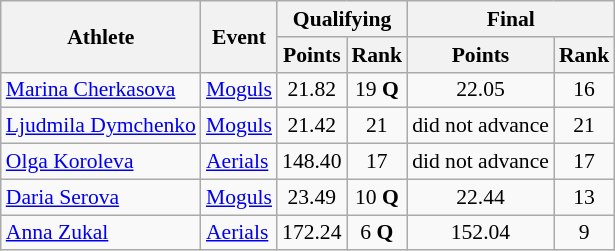<table class="wikitable" style="font-size:90%">
<tr>
<th rowspan="2">Athlete</th>
<th rowspan="2">Event</th>
<th colspan="2">Qualifying</th>
<th colspan="2">Final</th>
</tr>
<tr>
<th>Points</th>
<th>Rank</th>
<th>Points</th>
<th>Rank</th>
</tr>
<tr>
<td><a href='#'>Marina Cherkasova</a></td>
<td><a href='#'>Moguls</a></td>
<td align="center">21.82</td>
<td align="center">19 <strong>Q</strong></td>
<td align="center">22.05</td>
<td align="center">16</td>
</tr>
<tr>
<td><a href='#'>Ljudmila Dymchenko</a></td>
<td><a href='#'>Moguls</a></td>
<td align="center">21.42</td>
<td align="center">21</td>
<td align="center">did not advance</td>
<td align="center">21</td>
</tr>
<tr>
<td><a href='#'>Olga Koroleva</a></td>
<td><a href='#'>Aerials</a></td>
<td align="center">148.40</td>
<td align="center">17</td>
<td align="center">did not advance</td>
<td align="center">17</td>
</tr>
<tr>
<td><a href='#'>Daria Serova</a></td>
<td><a href='#'>Moguls</a></td>
<td align="center">23.49</td>
<td align="center">10 <strong>Q</strong></td>
<td align="center">22.44</td>
<td align="center">13</td>
</tr>
<tr>
<td><a href='#'>Anna Zukal</a></td>
<td><a href='#'>Aerials</a></td>
<td align="center">172.24</td>
<td align="center">6 <strong>Q</strong></td>
<td align="center">152.04</td>
<td align="center">9</td>
</tr>
</table>
